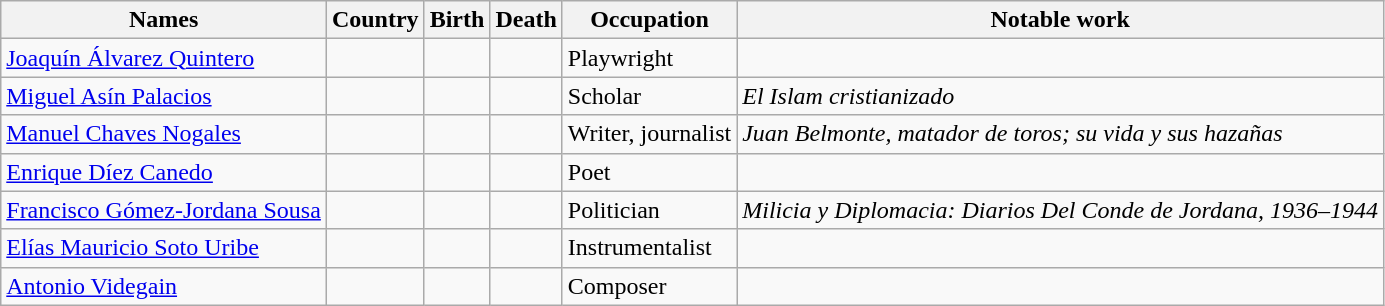<table class="wikitable sortable" border="1" style="border-spacing:0; style="width:100%;">
<tr>
<th>Names</th>
<th>Country</th>
<th>Birth</th>
<th>Death</th>
<th>Occupation</th>
<th>Notable work</th>
</tr>
<tr>
<td><a href='#'>Joaquín Álvarez Quintero</a></td>
<td></td>
<td></td>
<td></td>
<td>Playwright</td>
<td></td>
</tr>
<tr>
<td><a href='#'>Miguel Asín Palacios</a></td>
<td></td>
<td></td>
<td></td>
<td>Scholar</td>
<td><em>El Islam cristianizado</em></td>
</tr>
<tr>
<td><a href='#'>Manuel Chaves Nogales</a></td>
<td></td>
<td></td>
<td></td>
<td>Writer, journalist</td>
<td><em>Juan Belmonte, matador de toros; su vida y sus hazañas</em></td>
</tr>
<tr>
<td><a href='#'>Enrique Díez Canedo</a></td>
<td></td>
<td></td>
<td></td>
<td>Poet</td>
<td></td>
</tr>
<tr>
<td><a href='#'>Francisco Gómez-Jordana Sousa</a></td>
<td></td>
<td></td>
<td></td>
<td>Politician</td>
<td><em>Milicia y Diplomacia: Diarios Del Conde de Jordana, 1936–1944</em></td>
</tr>
<tr>
<td><a href='#'>Elías Mauricio Soto Uribe</a></td>
<td></td>
<td></td>
<td></td>
<td>Instrumentalist</td>
<td></td>
</tr>
<tr>
<td><a href='#'>Antonio Videgain</a></td>
<td></td>
<td></td>
<td></td>
<td>Composer</td>
<td></td>
</tr>
</table>
